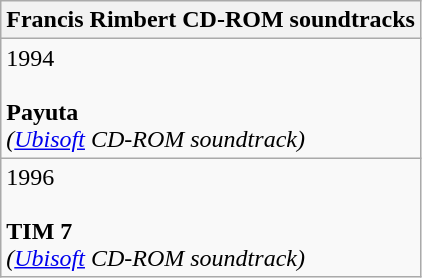<table class="wikitable">
<tr>
<th>Francis Rimbert CD-ROM soundtracks</th>
</tr>
<tr>
<td>1994 <br><br><strong>Payuta</strong> <br>
<em>(<a href='#'>Ubisoft</a> CD-ROM soundtrack)</em></td>
</tr>
<tr>
<td>1996 <br><br><strong>TIM 7</strong> <br>
<em>(<a href='#'>Ubisoft</a> CD-ROM soundtrack)</em></td>
</tr>
</table>
